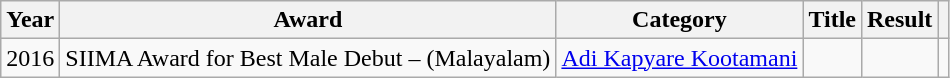<table class="wikitable sortable">
<tr>
<th>Year</th>
<th>Award</th>
<th>Category</th>
<th>Title</th>
<th>Result</th>
<th class="unsortable"></th>
</tr>
<tr>
<td>2016</td>
<td>SIIMA Award for Best Male Debut – (Malayalam)</td>
<td><a href='#'>Adi Kapyare Kootamani</a></td>
<td></td>
<td></td>
<td></td>
</tr>
</table>
